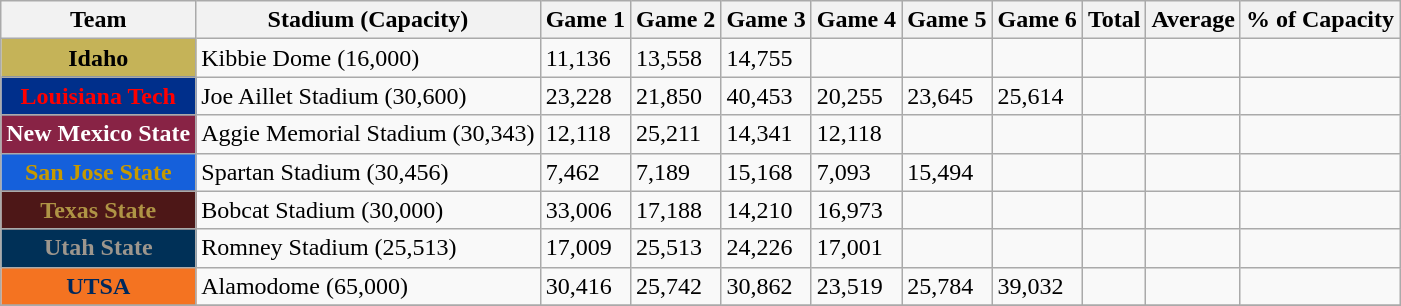<table class="wikitable sortable">
<tr>
<th>Team</th>
<th>Stadium (Capacity)</th>
<th>Game 1</th>
<th>Game 2</th>
<th>Game 3</th>
<th>Game 4</th>
<th>Game 5</th>
<th>Game 6</th>
<th>Total</th>
<th>Average</th>
<th>% of Capacity</th>
</tr>
<tr>
<th style="background:#C5B358; color:#000000;">Idaho</th>
<td>Kibbie Dome (16,000)</td>
<td>11,136</td>
<td>13,558</td>
<td>14,755</td>
<td></td>
<td></td>
<td></td>
<td></td>
<td></td>
<td></td>
</tr>
<tr>
<th style="background:#002F8B; color:#FF0000;">Louisiana Tech</th>
<td>Joe Aillet Stadium (30,600)</td>
<td>23,228</td>
<td>21,850</td>
<td>40,453</td>
<td>20,255</td>
<td>23,645</td>
<td>25,614</td>
<td></td>
<td></td>
<td></td>
</tr>
<tr>
<th style="background:#882345; color:white;">New Mexico State</th>
<td>Aggie Memorial Stadium (30,343)</td>
<td>12,118</td>
<td>25,211</td>
<td>14,341</td>
<td>12,118</td>
<td></td>
<td></td>
<td></td>
<td></td>
<td></td>
</tr>
<tr>
<th style="background:#1560DB; color:#c79900">San Jose State</th>
<td>Spartan Stadium (30,456)</td>
<td>7,462</td>
<td>7,189</td>
<td>15,168</td>
<td>7,093</td>
<td>15,494</td>
<td></td>
<td></td>
<td></td>
<td></td>
</tr>
<tr>
<th style="background:#4D1717; color:#AF9445;">Texas State</th>
<td>Bobcat Stadium (30,000)</td>
<td>33,006</td>
<td>17,188</td>
<td>14,210</td>
<td>16,973</td>
<td></td>
<td></td>
<td></td>
<td></td>
<td></td>
</tr>
<tr>
<th style="background:#003057; color:#9D968D;">Utah State</th>
<td>Romney Stadium (25,513)</td>
<td>17,009</td>
<td>25,513</td>
<td>24,226</td>
<td>17,001</td>
<td></td>
<td></td>
<td></td>
<td></td>
<td></td>
</tr>
<tr>
<th style="background:#F47321; color:#00285C;">UTSA</th>
<td>Alamodome (65,000)</td>
<td>30,416</td>
<td>25,742</td>
<td>30,862</td>
<td>23,519</td>
<td>25,784</td>
<td>39,032</td>
<td></td>
<td></td>
<td></td>
</tr>
<tr>
</tr>
</table>
